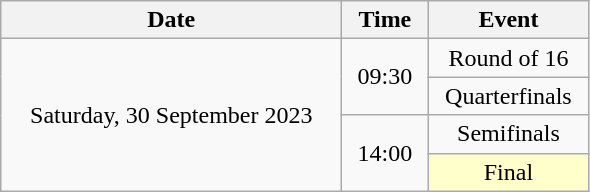<table class = "wikitable" style="text-align:center;">
<tr>
<th width=220>Date</th>
<th width=50>Time</th>
<th width=100>Event</th>
</tr>
<tr>
<td rowspan=4>Saturday, 30 September 2023</td>
<td rowspan=2>09:30</td>
<td>Round of 16</td>
</tr>
<tr>
<td>Quarterfinals</td>
</tr>
<tr>
<td rowspan=2>14:00</td>
<td>Semifinals</td>
</tr>
<tr>
<td bgcolor=ffffcc>Final</td>
</tr>
</table>
